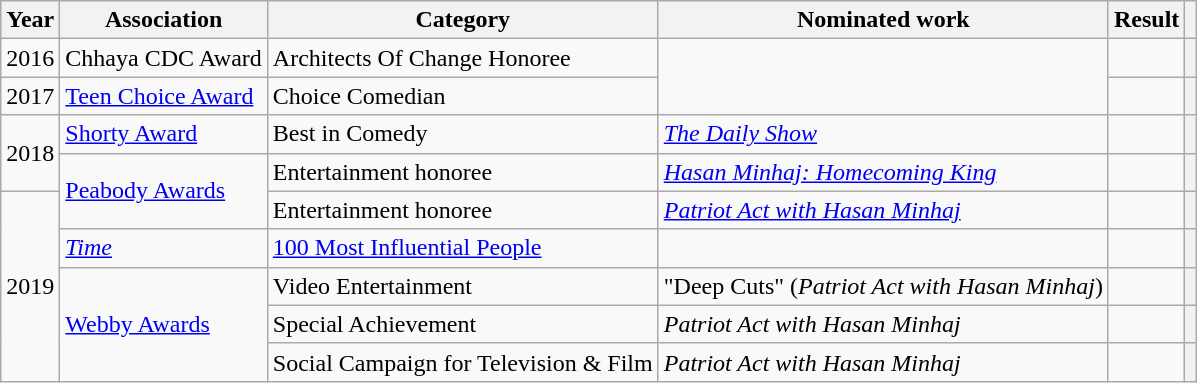<table class="wikitable">
<tr>
<th>Year</th>
<th>Association</th>
<th>Category</th>
<th>Nominated work</th>
<th>Result</th>
<th></th>
</tr>
<tr>
<td>2016</td>
<td>Chhaya CDC Award</td>
<td>Architects Of Change Honoree</td>
<td rowspan="2"></td>
<td></td>
<th style="text-align:center;"></th>
</tr>
<tr>
<td>2017</td>
<td><a href='#'>Teen Choice Award</a></td>
<td>Choice Comedian</td>
<td></td>
<th style="text-align:center;"></th>
</tr>
<tr>
<td rowspan="2">2018</td>
<td><a href='#'>Shorty Award</a></td>
<td>Best in Comedy</td>
<td><em><a href='#'>The Daily Show</a></em></td>
<td></td>
<th style="text-align:center;"></th>
</tr>
<tr>
<td rowspan="2"><a href='#'>Peabody Awards</a></td>
<td>Entertainment honoree</td>
<td><em><a href='#'>Hasan Minhaj: Homecoming King</a></em></td>
<td></td>
<th style="text-align:center;"></th>
</tr>
<tr>
<td rowspan="5">2019</td>
<td>Entertainment honoree</td>
<td><em><a href='#'>Patriot Act with Hasan Minhaj</a></em></td>
<td></td>
<th style="text-align:center;"></th>
</tr>
<tr>
<td><em><a href='#'>Time</a></em></td>
<td><a href='#'>100 Most Influential People</a></td>
<td></td>
<td></td>
<th style="text-align:center;"></th>
</tr>
<tr>
<td rowspan="3"><a href='#'>Webby Awards</a></td>
<td>Video Entertainment</td>
<td>"Deep Cuts" (<em>Patriot Act with Hasan Minhaj</em>)</td>
<td></td>
<th style="text-align:center;"></th>
</tr>
<tr>
<td>Special Achievement</td>
<td><em>Patriot Act with Hasan Minhaj</em></td>
<td></td>
<th style="text-align:center;"></th>
</tr>
<tr>
<td>Social Campaign for Television & Film</td>
<td><em>Patriot Act with Hasan Minhaj</em></td>
<td></td>
<th style="text-align:center;"></th>
</tr>
</table>
